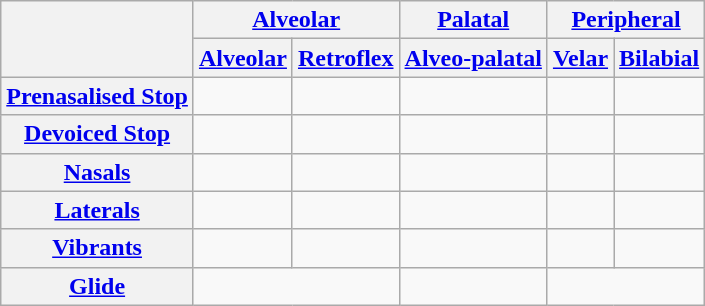<table class="wikitable" style="text-align: center;">
<tr>
<th rowspan="2"></th>
<th colspan="2"><a href='#'>Alveolar</a></th>
<th><a href='#'>Palatal</a></th>
<th colspan="2"><a href='#'>Peripheral</a></th>
</tr>
<tr>
<th><a href='#'>Alveolar</a></th>
<th><a href='#'>Retroflex</a></th>
<th><a href='#'>Alveo-palatal</a></th>
<th><a href='#'>Velar</a></th>
<th><a href='#'>Bilabial</a></th>
</tr>
<tr>
<th><a href='#'>Prenasalised Stop</a></th>
<td></td>
<td></td>
<td></td>
<td></td>
<td></td>
</tr>
<tr>
<th><a href='#'>Devoiced Stop</a></th>
<td><a href='#'></a></td>
<td><a href='#'></a></td>
<td><a href='#'></a></td>
<td><a href='#'></a></td>
<td><a href='#'></a></td>
</tr>
<tr>
<th><a href='#'>Nasals</a></th>
<td><a href='#'></a></td>
<td><a href='#'></a></td>
<td><a href='#'></a></td>
<td><a href='#'></a></td>
<td><a href='#'></a></td>
</tr>
<tr>
<th><a href='#'>Laterals</a></th>
<td><a href='#'></a></td>
<td><a href='#'></a></td>
<td><a href='#'></a></td>
<td></td>
<td></td>
</tr>
<tr>
<th><a href='#'>Vibrants</a></th>
<td><a href='#'></a></td>
<td></td>
<td></td>
<td></td>
<td></td>
</tr>
<tr>
<th><a href='#'>Glide</a></th>
<td colspan="2"><a href='#'></a></td>
<td><a href='#'></a></td>
<td colspan="2"><a href='#'></a></td>
</tr>
</table>
